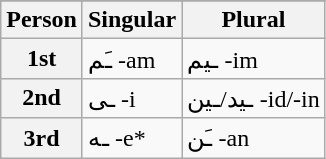<table class="wikitable">
<tr>
</tr>
<tr>
<th>Person</th>
<th>Singular</th>
<th>Plural</th>
</tr>
<tr>
<th>1st</th>
<td>ـَم -am</td>
<td>ـیم -im</td>
</tr>
<tr>
<th>2nd</th>
<td>ـی -i</td>
<td>ـید/ـین -id/-in</td>
</tr>
<tr>
<th>3rd</th>
<td>ـه -e*</td>
<td>ـَن -an</td>
</tr>
</table>
